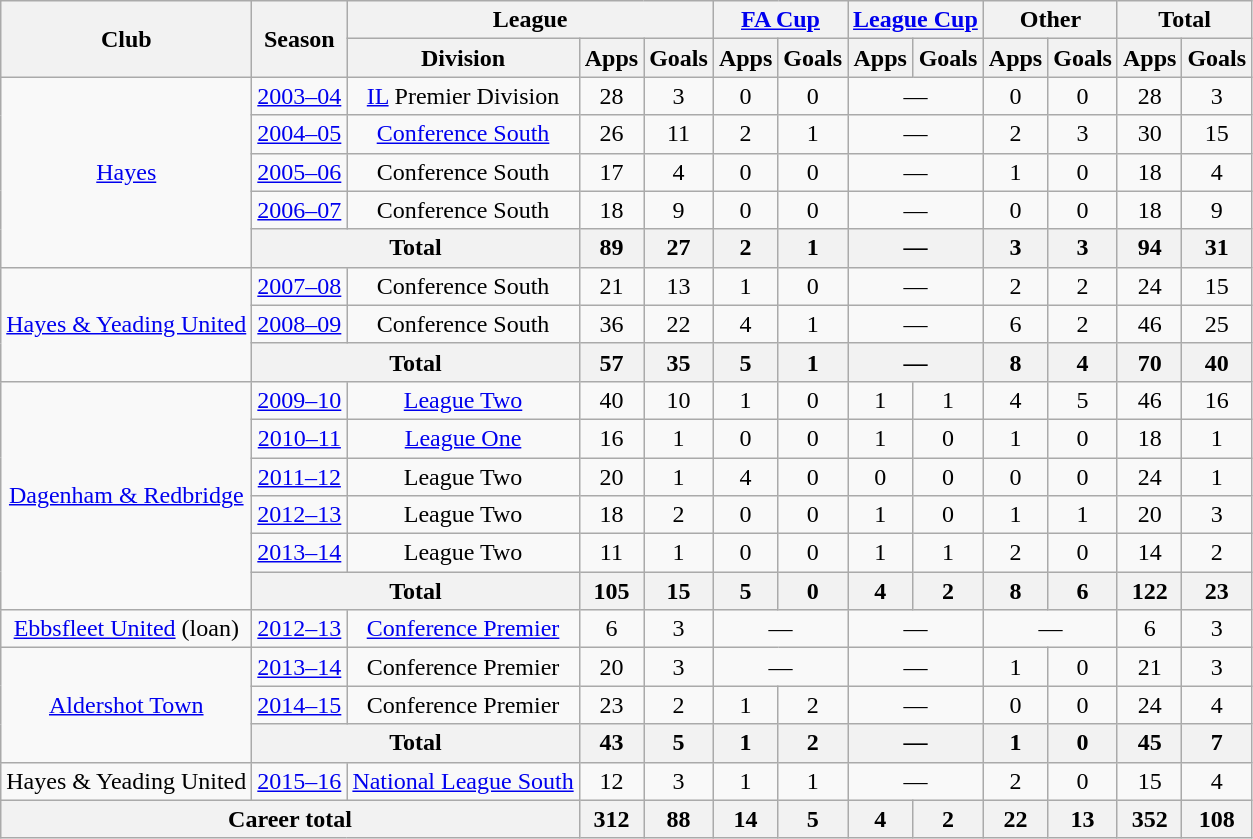<table class=wikitable style="text-align: center">
<tr>
<th rowspan="2">Club</th>
<th rowspan="2">Season</th>
<th colspan="3">League</th>
<th colspan="2"><a href='#'>FA Cup</a></th>
<th colspan="2"><a href='#'>League Cup</a></th>
<th colspan="2">Other</th>
<th colspan="2">Total</th>
</tr>
<tr>
<th>Division</th>
<th>Apps</th>
<th>Goals</th>
<th>Apps</th>
<th>Goals</th>
<th>Apps</th>
<th>Goals</th>
<th>Apps</th>
<th>Goals</th>
<th>Apps</th>
<th>Goals</th>
</tr>
<tr>
<td rowspan="5" valign="center"><a href='#'>Hayes</a></td>
<td><a href='#'>2003–04</a></td>
<td><a href='#'>IL</a> Premier Division</td>
<td>28</td>
<td>3</td>
<td>0</td>
<td>0</td>
<td colspan="2">—</td>
<td>0</td>
<td>0</td>
<td>28</td>
<td>3</td>
</tr>
<tr>
<td><a href='#'>2004–05</a></td>
<td><a href='#'>Conference South</a></td>
<td>26</td>
<td>11</td>
<td>2</td>
<td>1</td>
<td colspan="2">—</td>
<td>2</td>
<td>3</td>
<td>30</td>
<td>15</td>
</tr>
<tr>
<td><a href='#'>2005–06</a></td>
<td>Conference South</td>
<td>17</td>
<td>4</td>
<td>0</td>
<td>0</td>
<td colspan="2">—</td>
<td>1</td>
<td>0</td>
<td>18</td>
<td>4</td>
</tr>
<tr>
<td><a href='#'>2006–07</a></td>
<td>Conference South</td>
<td>18</td>
<td>9</td>
<td>0</td>
<td>0</td>
<td colspan="2">—</td>
<td>0</td>
<td>0</td>
<td>18</td>
<td>9</td>
</tr>
<tr>
<th colspan="2">Total</th>
<th>89</th>
<th>27</th>
<th>2</th>
<th>1</th>
<th colspan="2">—</th>
<th>3</th>
<th>3</th>
<th>94</th>
<th>31</th>
</tr>
<tr>
<td rowspan="3" valign="center"><a href='#'>Hayes & Yeading United</a></td>
<td><a href='#'>2007–08</a></td>
<td>Conference South</td>
<td>21</td>
<td>13</td>
<td>1</td>
<td>0</td>
<td colspan="2">—</td>
<td>2</td>
<td>2</td>
<td>24</td>
<td>15</td>
</tr>
<tr>
<td><a href='#'>2008–09</a></td>
<td>Conference South</td>
<td>36</td>
<td>22</td>
<td>4</td>
<td>1</td>
<td colspan="2">—</td>
<td>6</td>
<td>2</td>
<td>46</td>
<td>25</td>
</tr>
<tr>
<th colspan="2">Total</th>
<th>57</th>
<th>35</th>
<th>5</th>
<th>1</th>
<th colspan="2">—</th>
<th>8</th>
<th>4</th>
<th>70</th>
<th>40</th>
</tr>
<tr>
<td rowspan="6" valign="center"><a href='#'>Dagenham & Redbridge</a></td>
<td><a href='#'>2009–10</a></td>
<td><a href='#'>League Two</a></td>
<td>40</td>
<td>10</td>
<td>1</td>
<td>0</td>
<td>1</td>
<td>1</td>
<td>4</td>
<td>5</td>
<td>46</td>
<td>16</td>
</tr>
<tr>
<td><a href='#'>2010–11</a></td>
<td><a href='#'>League One</a></td>
<td>16</td>
<td>1</td>
<td>0</td>
<td>0</td>
<td>1</td>
<td>0</td>
<td>1</td>
<td>0</td>
<td>18</td>
<td>1</td>
</tr>
<tr>
<td><a href='#'>2011–12</a></td>
<td>League Two</td>
<td>20</td>
<td>1</td>
<td>4</td>
<td>0</td>
<td>0</td>
<td>0</td>
<td>0</td>
<td>0</td>
<td>24</td>
<td>1</td>
</tr>
<tr>
<td><a href='#'>2012–13</a></td>
<td>League Two</td>
<td>18</td>
<td>2</td>
<td>0</td>
<td>0</td>
<td>1</td>
<td>0</td>
<td>1</td>
<td>1</td>
<td>20</td>
<td>3</td>
</tr>
<tr>
<td><a href='#'>2013–14</a></td>
<td>League Two</td>
<td>11</td>
<td>1</td>
<td>0</td>
<td>0</td>
<td>1</td>
<td>1</td>
<td>2</td>
<td>0</td>
<td>14</td>
<td>2</td>
</tr>
<tr>
<th colspan="2">Total</th>
<th>105</th>
<th>15</th>
<th>5</th>
<th>0</th>
<th>4</th>
<th>2</th>
<th>8</th>
<th>6</th>
<th>122</th>
<th>23</th>
</tr>
<tr>
<td><a href='#'>Ebbsfleet United</a> (loan)</td>
<td><a href='#'>2012–13</a></td>
<td><a href='#'>Conference Premier</a></td>
<td>6</td>
<td>3</td>
<td colspan="2">—</td>
<td colspan="2">—</td>
<td colspan="2">—</td>
<td>6</td>
<td>3</td>
</tr>
<tr>
<td rowspan="3" valign="center"><a href='#'>Aldershot Town</a></td>
<td><a href='#'>2013–14</a></td>
<td>Conference Premier</td>
<td>20</td>
<td>3</td>
<td colspan="2">—</td>
<td colspan="2">—</td>
<td>1</td>
<td>0</td>
<td>21</td>
<td>3</td>
</tr>
<tr>
<td><a href='#'>2014–15</a></td>
<td>Conference Premier</td>
<td>23</td>
<td>2</td>
<td>1</td>
<td>2</td>
<td colspan="2">—</td>
<td>0</td>
<td>0</td>
<td>24</td>
<td>4</td>
</tr>
<tr>
<th colspan="2">Total</th>
<th>43</th>
<th>5</th>
<th>1</th>
<th>2</th>
<th colspan="2">—</th>
<th>1</th>
<th>0</th>
<th>45</th>
<th>7</th>
</tr>
<tr>
<td>Hayes & Yeading United</td>
<td><a href='#'>2015–16</a></td>
<td><a href='#'>National League South</a></td>
<td>12</td>
<td>3</td>
<td>1</td>
<td>1</td>
<td colspan="2">—</td>
<td>2</td>
<td>0</td>
<td>15</td>
<td>4</td>
</tr>
<tr>
<th colspan="3">Career total</th>
<th>312</th>
<th>88</th>
<th>14</th>
<th>5</th>
<th>4</th>
<th>2</th>
<th>22</th>
<th>13</th>
<th>352</th>
<th>108</th>
</tr>
</table>
